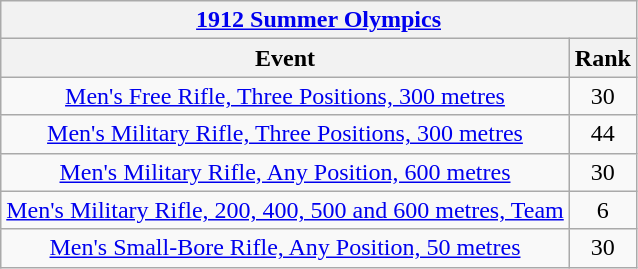<table class=wikitable style="text-align:center">
<tr>
<th colspan=3><a href='#'>1912 Summer Olympics</a></th>
</tr>
<tr>
<th>Event</th>
<th>Rank</th>
</tr>
<tr>
<td><a href='#'>Men's Free Rifle, Three Positions, 300 metres</a></td>
<td>30</td>
</tr>
<tr>
<td><a href='#'>Men's Military Rifle, Three Positions, 300 metres</a></td>
<td>44</td>
</tr>
<tr>
<td><a href='#'>Men's Military Rifle, Any Position, 600 metres</a></td>
<td>30</td>
</tr>
<tr>
<td><a href='#'>Men's Military Rifle, 200, 400, 500 and 600 metres, Team</a></td>
<td>6</td>
</tr>
<tr>
<td><a href='#'>Men's Small-Bore Rifle, Any Position, 50 metres</a></td>
<td>30</td>
</tr>
</table>
